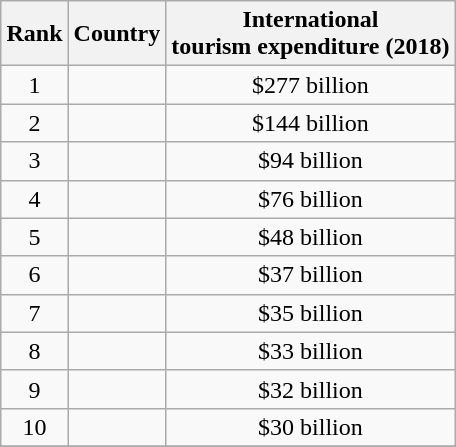<table class="wikitable sortable" style="margin:1em auto 1em auto;">
<tr>
<th>Rank</th>
<th>Country</th>
<th>International<br>tourism
expenditure
(2018)</th>
</tr>
<tr align="center">
<td>1</td>
<td align="left"></td>
<td>$277 billion</td>
</tr>
<tr align="center">
<td>2</td>
<td align="left"></td>
<td>$144 billion</td>
</tr>
<tr align="center">
<td>3</td>
<td align="left"></td>
<td>$94 billion</td>
</tr>
<tr align="center">
<td>4</td>
<td align="left"></td>
<td>$76 billion</td>
</tr>
<tr align="center">
<td>5</td>
<td align="left"></td>
<td>$48 billion</td>
</tr>
<tr align="center">
<td>6</td>
<td align="left"></td>
<td>$37 billion</td>
</tr>
<tr align="center">
<td>7</td>
<td align="left"></td>
<td>$35 billion</td>
</tr>
<tr align="center">
<td>8</td>
<td align="left"></td>
<td>$33 billion</td>
</tr>
<tr align="center">
<td>9</td>
<td align="left"></td>
<td>$32 billion</td>
</tr>
<tr align="center">
<td>10</td>
<td align="left"></td>
<td>$30 billion</td>
</tr>
<tr align="center">
</tr>
</table>
